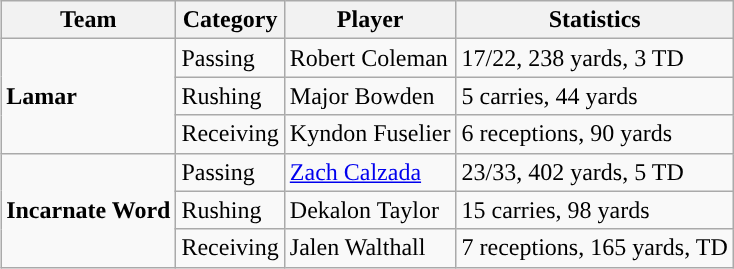<table class="wikitable" style="float: right;">
<tr>
<th>Team</th>
<th>Category</th>
<th>Player</th>
<th>Statistics</th>
</tr>
<tr>
<td rowspan=3><strong>Lamar</strong></td>
<td>Passing</td>
<td>Robert Coleman</td>
<td>17/22, 238 yards, 3 TD</td>
</tr>
<tr>
<td>Rushing</td>
<td>Major Bowden</td>
<td>5 carries, 44 yards</td>
</tr>
<tr>
<td>Receiving</td>
<td>Kyndon Fuselier</td>
<td>6 receptions, 90 yards</td>
</tr>
<tr>
<td rowspan=3><strong>Incarnate Word</strong></td>
<td>Passing</td>
<td><a href='#'>Zach Calzada</a></td>
<td>23/33, 402 yards, 5 TD</td>
</tr>
<tr>
<td>Rushing</td>
<td>Dekalon Taylor</td>
<td>15 carries, 98 yards</td>
</tr>
<tr>
<td>Receiving</td>
<td>Jalen Walthall</td>
<td>7 receptions, 165 yards, TD</td>
</tr>
</table>
